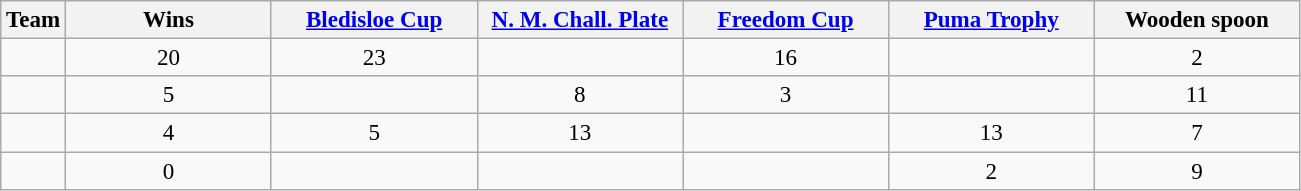<table class="wikitable" style="font-size: 96%;">
<tr>
<th>Team</th>
<th width=130px>Wins</th>
<th width=130px><a href='#'>Bledisloe Cup</a></th>
<th width=130px><a href='#'>N. M. Chall. Plate</a></th>
<th width=130px><a href='#'>Freedom Cup</a></th>
<th width=130px><a href='#'>Puma Trophy</a></th>
<th width=130px>Wooden spoon</th>
</tr>
<tr>
<td></td>
<td align=center>20</td>
<td align=center>23</td>
<td></td>
<td align=center>16</td>
<td></td>
<td align=center>2</td>
</tr>
<tr>
<td></td>
<td align=center>5</td>
<td></td>
<td align=center>8</td>
<td align=center>3</td>
<td></td>
<td align=center>11</td>
</tr>
<tr>
<td></td>
<td align=center>4</td>
<td align=center>5</td>
<td align=center>13</td>
<td></td>
<td align=center>13</td>
<td align=center>7</td>
</tr>
<tr>
<td></td>
<td align=center>0</td>
<td></td>
<td></td>
<td></td>
<td align=center>2</td>
<td align=center>9</td>
</tr>
</table>
